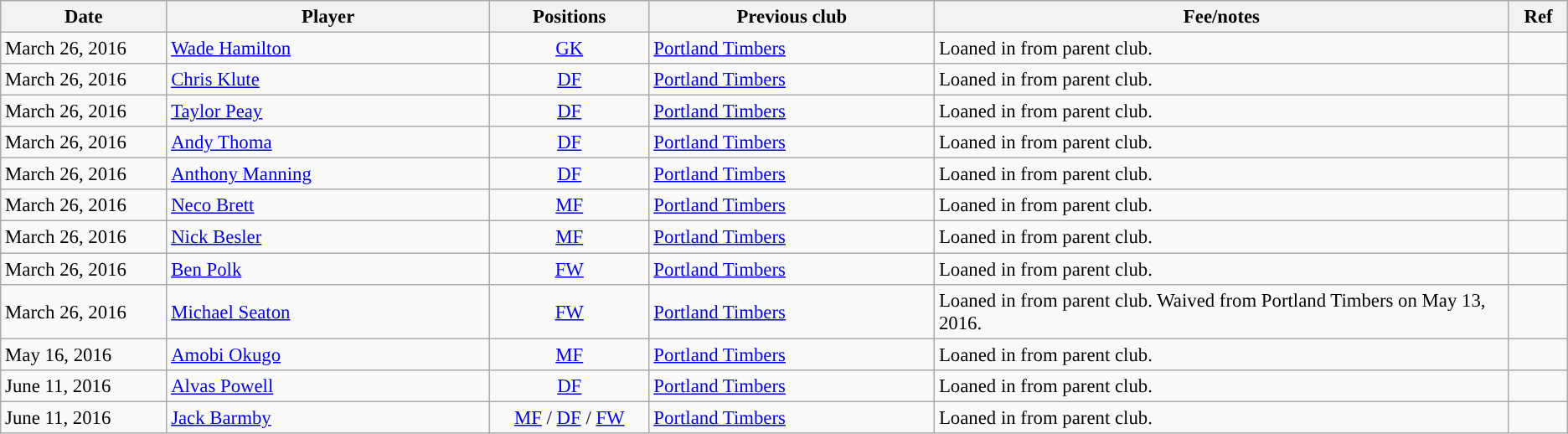<table class="wikitable" style="text-align:left; font-size:95%;">
<tr>
<th style="width:125px;">Date</th>
<th style="width:250px;">Player</th>
<th style="width:120px;">Positions</th>
<th style="width:220px;">Previous club</th>
<th style="width:450px;">Fee/notes</th>
<th style="width:40px;">Ref</th>
</tr>
<tr>
<td>March 26, 2016</td>
<td> <a href='#'>Wade Hamilton</a></td>
<td style="text-align:center;"><a href='#'>GK</a></td>
<td> <a href='#'>Portland Timbers</a></td>
<td>Loaned in from parent club.</td>
<td></td>
</tr>
<tr>
<td>March 26, 2016</td>
<td> <a href='#'>Chris Klute</a></td>
<td style="text-align:center;"><a href='#'>DF</a></td>
<td> <a href='#'>Portland Timbers</a></td>
<td>Loaned in from parent club.</td>
<td></td>
</tr>
<tr>
<td>March 26, 2016</td>
<td> <a href='#'>Taylor Peay</a></td>
<td style="text-align:center;"><a href='#'>DF</a></td>
<td> <a href='#'>Portland Timbers</a></td>
<td>Loaned in from parent club.</td>
<td></td>
</tr>
<tr>
<td>March 26, 2016</td>
<td> <a href='#'>Andy Thoma</a></td>
<td style="text-align:center;"><a href='#'>DF</a></td>
<td> <a href='#'>Portland Timbers</a></td>
<td>Loaned in from parent club.</td>
<td></td>
</tr>
<tr>
<td>March 26, 2016</td>
<td> <a href='#'>Anthony Manning</a></td>
<td style="text-align:center;"><a href='#'>DF</a></td>
<td> <a href='#'>Portland Timbers</a></td>
<td>Loaned in from parent club.</td>
<td></td>
</tr>
<tr>
<td>March 26, 2016</td>
<td> <a href='#'>Neco Brett</a></td>
<td style="text-align:center;"><a href='#'>MF</a></td>
<td> <a href='#'>Portland Timbers</a></td>
<td>Loaned in from parent club.</td>
<td></td>
</tr>
<tr>
<td>March 26, 2016</td>
<td> <a href='#'>Nick Besler</a></td>
<td style="text-align:center;"><a href='#'>MF</a></td>
<td> <a href='#'>Portland Timbers</a></td>
<td>Loaned in from parent club.</td>
<td></td>
</tr>
<tr>
<td>March 26, 2016</td>
<td> <a href='#'>Ben Polk</a></td>
<td style="text-align:center;"><a href='#'>FW</a></td>
<td> <a href='#'>Portland Timbers</a></td>
<td>Loaned in from parent club.</td>
<td></td>
</tr>
<tr>
<td>March 26, 2016</td>
<td> <a href='#'>Michael Seaton</a></td>
<td style="text-align:center;"><a href='#'>FW</a></td>
<td> <a href='#'>Portland Timbers</a></td>
<td>Loaned in from parent club. Waived from Portland Timbers on May 13, 2016.</td>
<td></td>
</tr>
<tr>
<td>May 16, 2016</td>
<td> <a href='#'>Amobi Okugo</a></td>
<td style="text-align:center;"><a href='#'>MF</a></td>
<td> <a href='#'>Portland Timbers</a></td>
<td>Loaned in from parent club.</td>
<td></td>
</tr>
<tr>
<td>June 11, 2016</td>
<td> <a href='#'>Alvas Powell</a></td>
<td style="text-align:center;"><a href='#'>DF</a></td>
<td> <a href='#'>Portland Timbers</a></td>
<td>Loaned in from parent club.</td>
<td></td>
</tr>
<tr>
<td>June 11, 2016</td>
<td> <a href='#'>Jack Barmby</a></td>
<td style="text-align:center;"><a href='#'>MF</a> / <a href='#'>DF</a> / <a href='#'>FW</a></td>
<td> <a href='#'>Portland Timbers</a></td>
<td>Loaned in from parent club.</td>
<td></td>
</tr>
</table>
